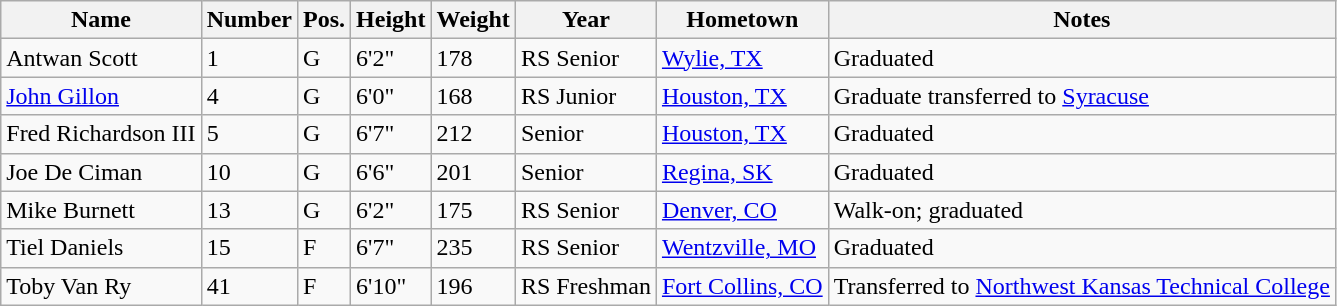<table class="wikitable sortable" border="1">
<tr>
<th>Name</th>
<th>Number</th>
<th>Pos.</th>
<th>Height</th>
<th>Weight</th>
<th>Year</th>
<th>Hometown</th>
<th class="unsortable">Notes</th>
</tr>
<tr>
<td>Antwan Scott</td>
<td>1</td>
<td>G</td>
<td>6'2"</td>
<td>178</td>
<td>RS Senior</td>
<td><a href='#'>Wylie, TX</a></td>
<td>Graduated</td>
</tr>
<tr>
<td><a href='#'>John Gillon</a></td>
<td>4</td>
<td>G</td>
<td>6'0"</td>
<td>168</td>
<td>RS Junior</td>
<td><a href='#'>Houston, TX</a></td>
<td>Graduate transferred to <a href='#'>Syracuse</a></td>
</tr>
<tr>
<td>Fred Richardson III</td>
<td>5</td>
<td>G</td>
<td>6'7"</td>
<td>212</td>
<td>Senior</td>
<td><a href='#'>Houston, TX</a></td>
<td>Graduated</td>
</tr>
<tr>
<td>Joe De Ciman</td>
<td>10</td>
<td>G</td>
<td>6'6"</td>
<td>201</td>
<td>Senior</td>
<td><a href='#'>Regina, SK</a></td>
<td>Graduated</td>
</tr>
<tr>
<td>Mike Burnett</td>
<td>13</td>
<td>G</td>
<td>6'2"</td>
<td>175</td>
<td>RS Senior</td>
<td><a href='#'>Denver, CO</a></td>
<td>Walk-on; graduated</td>
</tr>
<tr>
<td>Tiel Daniels</td>
<td>15</td>
<td>F</td>
<td>6'7"</td>
<td>235</td>
<td>RS Senior</td>
<td><a href='#'>Wentzville, MO</a></td>
<td>Graduated</td>
</tr>
<tr>
<td>Toby Van Ry</td>
<td>41</td>
<td>F</td>
<td>6'10"</td>
<td>196</td>
<td>RS Freshman</td>
<td><a href='#'>Fort Collins, CO</a></td>
<td>Transferred to <a href='#'>Northwest Kansas Technical College</a></td>
</tr>
</table>
